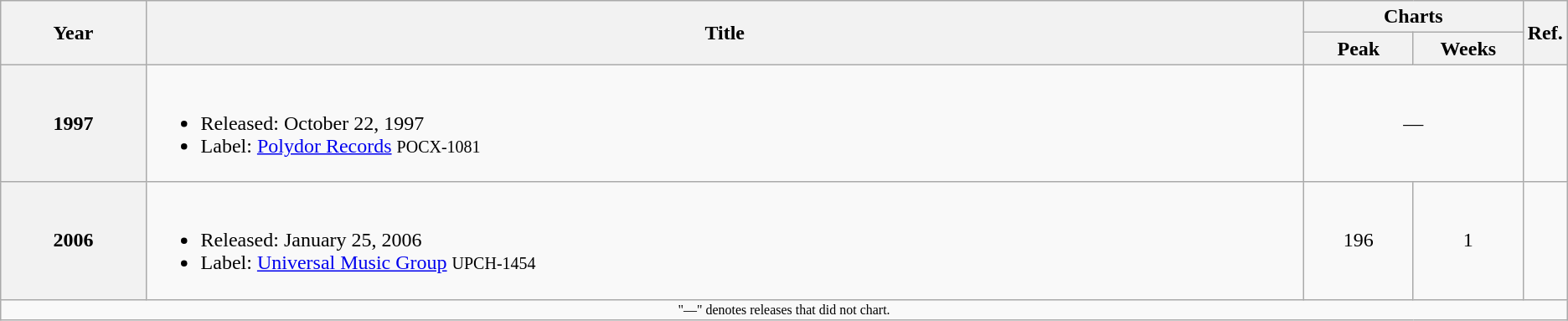<table class="wikitable">
<tr>
<th scope="column" rowspan="2">Year</th>
<th scope="column" rowspan="2">Title</th>
<th scope="column" colspan="2">Charts</th>
<th scope="column" width="1%" rowspan="2">Ref.</th>
</tr>
<tr>
<th scope="column" width="7%">Peak</th>
<th scope="column" width="7%">Weeks</th>
</tr>
<tr>
<th scope="row" align="center">1997</th>
<td align="left"><br><ul><li>Released: October 22, 1997</li><li>Label: <a href='#'>Polydor Records</a> <small>POCX-1081</small></li></ul></td>
<td align="center" colspan="2">—</td>
<td align="center"></td>
</tr>
<tr>
<th scope="row" align="center">2006</th>
<td align="left"><br><ul><li>Released: January 25, 2006</li><li>Label: <a href='#'>Universal Music Group</a> <small>UPCH-1454</small></li></ul></td>
<td align="center">196</td>
<td align="center">1</td>
<td align="center"></td>
</tr>
<tr>
<td align="center" colspan="5" style="font-size: 8pt">"—" denotes releases that did not chart.</td>
</tr>
</table>
